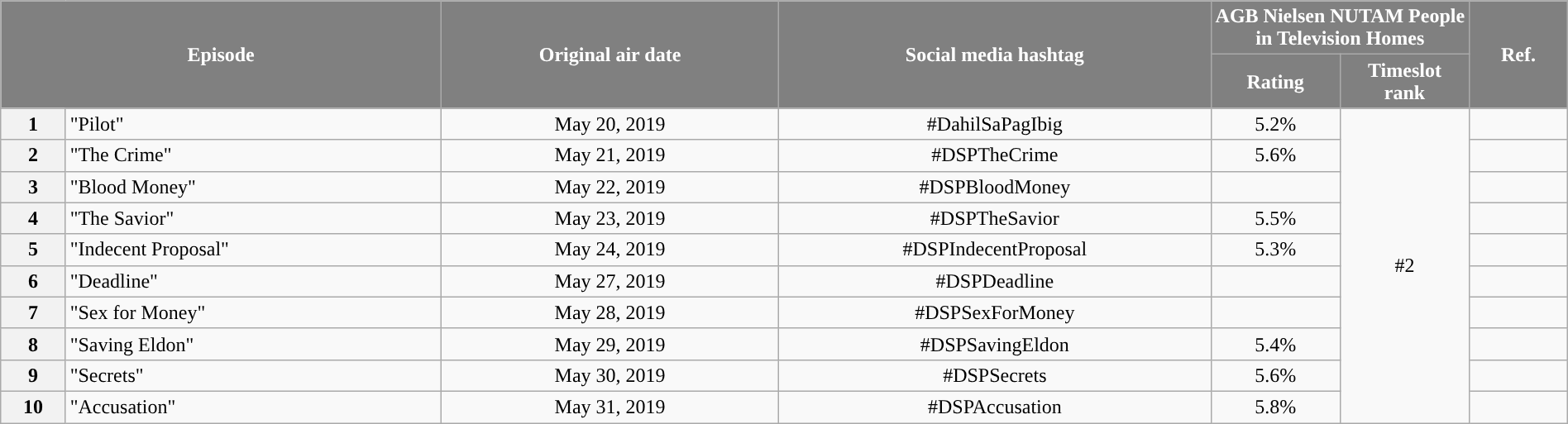<table class="wikitable" style="text-align:center; font-size:100%; line-height:18px;" width="100%">
<tr>
<th style="background-color:#808080; color:#ffffff;" colspan="2" rowspan="2">Episode</th>
<th style="background-color:#808080; color:white" rowspan="2">Original air date</th>
<th style="background-color:#808080; color:white" rowspan="2">Social media hashtag</th>
<th style="background-color:#808080; color:#ffffff;" colspan="2">AGB Nielsen NUTAM People in Television Homes</th>
<th style="background-color:#808080; color:#ffffff;" rowspan="2">Ref.</th>
</tr>
<tr>
<th style="background-color:#808080; width:75px; color:#ffffff;">Rating</th>
<th style="background-color:#808080; width:75px; color:#ffffff;">Timeslot<br>rank</th>
</tr>
<tr>
<th>1</th>
<td style="text-align: left;">"Pilot"</td>
<td>May 20, 2019</td>
<td>#DahilSaPagIbig</td>
<td>5.2%</td>
<td rowspan="10">#2</td>
<td></td>
</tr>
<tr>
<th>2</th>
<td style="text-align: left;">"The Crime"</td>
<td>May 21, 2019</td>
<td>#DSPTheCrime</td>
<td>5.6%</td>
<td></td>
</tr>
<tr>
<th>3</th>
<td style="text-align: left;">"Blood Money"</td>
<td>May 22, 2019</td>
<td>#DSPBloodMoney</td>
<td></td>
<td></td>
</tr>
<tr>
<th>4</th>
<td style="text-align: left;">"The Savior"</td>
<td>May 23, 2019</td>
<td>#DSPTheSavior</td>
<td>5.5%</td>
<td></td>
</tr>
<tr>
<th>5</th>
<td style="text-align: left;">"Indecent Proposal"</td>
<td>May 24, 2019</td>
<td>#DSPIndecentProposal</td>
<td>5.3%</td>
<td></td>
</tr>
<tr>
<th>6</th>
<td style="text-align: left;">"Deadline"</td>
<td>May 27, 2019</td>
<td>#DSPDeadline</td>
<td></td>
<td></td>
</tr>
<tr>
<th>7</th>
<td style="text-align: left;">"Sex for Money"</td>
<td>May 28, 2019</td>
<td>#DSPSexForMoney</td>
<td></td>
<td></td>
</tr>
<tr>
<th>8</th>
<td style="text-align: left;">"Saving Eldon"</td>
<td>May 29, 2019</td>
<td>#DSPSavingEldon</td>
<td>5.4%</td>
<td></td>
</tr>
<tr>
<th>9</th>
<td style="text-align: left;">"Secrets"</td>
<td>May 30, 2019</td>
<td>#DSPSecrets</td>
<td>5.6%</td>
<td></td>
</tr>
<tr>
<th>10</th>
<td style="text-align: left;">"Accusation"</td>
<td>May 31, 2019</td>
<td>#DSPAccusation</td>
<td>5.8%</td>
<td></td>
</tr>
</table>
